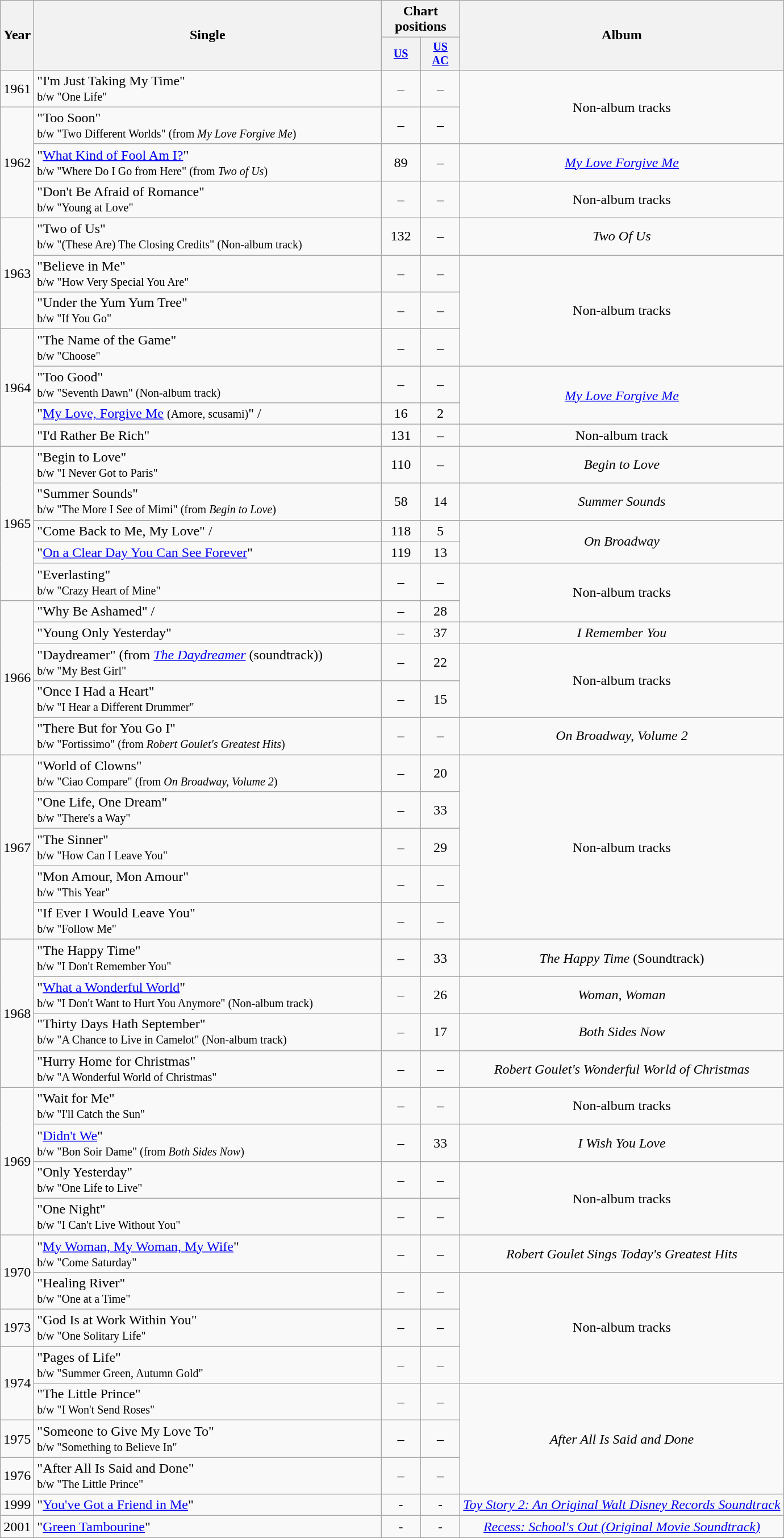<table class="wikitable" style="text-align:center;">
<tr>
<th rowspan="2">Year</th>
<th rowspan="2" style="width:400px;">Single</th>
<th colspan="2">Chart positions</th>
<th rowspan="2">Album</th>
</tr>
<tr style="font-size:smaller;">
<th style="width:40px;"><a href='#'>US</a></th>
<th style="width:40px;"><a href='#'>US</a><br><a href='#'>AC</a></th>
</tr>
<tr>
<td>1961</td>
<td style="text-align:left;">"I'm Just Taking My Time"<br><small>b/w "One Life"</small></td>
<td>–</td>
<td>–</td>
<td rowspan="2">Non-album tracks</td>
</tr>
<tr>
<td rowspan="3">1962</td>
<td style="text-align:left;">"Too Soon"<br><small>b/w "Two Different Worlds" (from <em>My Love Forgive Me</em>)</small></td>
<td>–</td>
<td>–</td>
</tr>
<tr>
<td style="text-align:left;">"<a href='#'>What Kind of Fool Am I?</a>"<br><small>b/w "Where Do I Go from Here" (from <em>Two of Us</em>)</small></td>
<td>89</td>
<td>–</td>
<td><em><a href='#'>My Love Forgive Me</a></em></td>
</tr>
<tr>
<td style="text-align:left;">"Don't Be Afraid of Romance"<br><small>b/w "Young at Love"</small></td>
<td>–</td>
<td>–</td>
<td>Non-album tracks</td>
</tr>
<tr>
<td rowspan="3">1963</td>
<td style="text-align:left;">"Two of Us"<br><small>b/w "(These Are) The Closing Credits" (Non-album track)</small></td>
<td>132</td>
<td>–</td>
<td><em>Two Of Us</em></td>
</tr>
<tr>
<td style="text-align:left;">"Believe in Me"<br><small>b/w "How Very Special You Are"</small></td>
<td>–</td>
<td>–</td>
<td rowspan="3">Non-album tracks</td>
</tr>
<tr>
<td style="text-align:left;">"Under the Yum Yum Tree"<br><small>b/w "If You Go"</small></td>
<td>–</td>
<td>–</td>
</tr>
<tr>
<td rowspan="4">1964</td>
<td style="text-align:left;">"The Name of the Game"<br><small>b/w "Choose"</small></td>
<td>–</td>
<td>–</td>
</tr>
<tr>
<td style="text-align:left;">"Too Good"<br><small>b/w "Seventh Dawn" (Non-album track)</small></td>
<td>–</td>
<td>–</td>
<td rowspan="2"><em><a href='#'>My Love Forgive Me</a></em></td>
</tr>
<tr>
<td style="text-align:left;">"<a href='#'>My Love, Forgive Me</a> <small>(Amore, scusami)</small>" /</td>
<td>16</td>
<td>2</td>
</tr>
<tr>
<td style="text-align:left;">"I'd Rather Be Rich"</td>
<td>131</td>
<td>–</td>
<td>Non-album track</td>
</tr>
<tr>
<td rowspan="5">1965</td>
<td style="text-align:left;">"Begin to Love"<br><small>b/w "I Never Got to Paris"</small></td>
<td>110</td>
<td>–</td>
<td><em>Begin to Love</em></td>
</tr>
<tr>
<td style="text-align:left;">"Summer Sounds"<br><small>b/w "The More I See of Mimi" (from <em>Begin to Love</em>)</small></td>
<td>58</td>
<td>14</td>
<td><em>Summer Sounds</em></td>
</tr>
<tr>
<td style="text-align:left;">"Come Back to Me, My Love" /</td>
<td>118</td>
<td>5</td>
<td rowspan="2"><em>On Broadway</em></td>
</tr>
<tr>
<td style="text-align:left;">"<a href='#'>On a Clear Day You Can See Forever</a>"</td>
<td>119</td>
<td>13</td>
</tr>
<tr>
<td style="text-align:left;">"Everlasting"<br><small>b/w "Crazy Heart of Mine"</small></td>
<td>–</td>
<td>–</td>
<td rowspan="2">Non-album tracks</td>
</tr>
<tr>
<td rowspan="5">1966</td>
<td style="text-align:left;">"Why Be Ashamed" /</td>
<td>–</td>
<td>28</td>
</tr>
<tr>
<td style="text-align:left;">"Young Only Yesterday"</td>
<td>–</td>
<td>37</td>
<td><em>I Remember You</em></td>
</tr>
<tr>
<td style="text-align:left;">"Daydreamer" (from <em><a href='#'>The Daydreamer</a></em> (soundtrack))<br><small>b/w "My Best Girl"</small></td>
<td>–</td>
<td>22</td>
<td rowspan="2">Non-album tracks</td>
</tr>
<tr>
<td style="text-align:left;">"Once I Had a Heart"<br><small>b/w "I Hear a Different Drummer"</small></td>
<td>–</td>
<td>15</td>
</tr>
<tr>
<td style="text-align:left;">"There But for You Go I"<br><small>b/w "Fortissimo" (from <em>Robert Goulet's Greatest Hits</em>)</small></td>
<td>–</td>
<td>–</td>
<td><em>On Broadway, Volume 2</em></td>
</tr>
<tr>
<td rowspan="5">1967</td>
<td style="text-align:left;">"World of Clowns"<br><small>b/w "Ciao Compare" (from <em>On Broadway, Volume 2</em>)</small></td>
<td>–</td>
<td>20</td>
<td rowspan="5">Non-album tracks</td>
</tr>
<tr>
<td style="text-align:left;">"One Life, One Dream"<br><small>b/w "There's a Way"</small></td>
<td>–</td>
<td>33</td>
</tr>
<tr>
<td style="text-align:left;">"The Sinner"<br><small>b/w "How Can I Leave You"</small></td>
<td>–</td>
<td>29</td>
</tr>
<tr>
<td style="text-align:left;">"Mon Amour, Mon Amour"<br><small>b/w "This Year"</small></td>
<td>–</td>
<td>–</td>
</tr>
<tr>
<td style="text-align:left;">"If Ever I Would Leave You"<br><small>b/w "Follow Me"</small></td>
<td>–</td>
<td>–</td>
</tr>
<tr>
<td rowspan="4">1968</td>
<td style="text-align:left;">"The Happy Time"<br><small>b/w "I Don't Remember You"</small></td>
<td>–</td>
<td>33</td>
<td><em>The Happy Time</em> (Soundtrack)</td>
</tr>
<tr>
<td style="text-align:left;">"<a href='#'>What a Wonderful World</a>"<br><small>b/w "I Don't Want to Hurt You Anymore" (Non-album track)</small></td>
<td>–</td>
<td>26</td>
<td><em>Woman, Woman</em></td>
</tr>
<tr>
<td style="text-align:left;">"Thirty Days Hath September"<br><small>b/w "A Chance to Live in Camelot" (Non-album track)</small></td>
<td>–</td>
<td>17</td>
<td><em>Both Sides Now</em></td>
</tr>
<tr>
<td style="text-align:left;">"Hurry Home for Christmas"<br><small>b/w "A Wonderful World of Christmas"</small></td>
<td>–</td>
<td>–</td>
<td><em>Robert Goulet's Wonderful World of Christmas</em></td>
</tr>
<tr>
<td rowspan="4">1969</td>
<td style="text-align:left;">"Wait for Me"<br><small>b/w "I'll Catch the Sun"</small></td>
<td>–</td>
<td>–</td>
<td>Non-album tracks</td>
</tr>
<tr>
<td style="text-align:left;">"<a href='#'>Didn't We</a>"<br><small>b/w "Bon Soir Dame" (from <em>Both Sides Now</em>)</small></td>
<td>–</td>
<td>33</td>
<td><em>I Wish You Love</em></td>
</tr>
<tr>
<td style="text-align:left;">"Only Yesterday"<br><small>b/w "One Life to Live"</small></td>
<td>–</td>
<td>–</td>
<td rowspan="2">Non-album tracks</td>
</tr>
<tr>
<td style="text-align:left;">"One Night"<br><small>b/w "I Can't Live Without You"</small></td>
<td>–</td>
<td>–</td>
</tr>
<tr>
<td rowspan="2">1970</td>
<td style="text-align:left;">"<a href='#'>My Woman, My Woman, My Wife</a>"<br><small>b/w "Come Saturday"</small></td>
<td>–</td>
<td>–</td>
<td><em>Robert Goulet Sings Today's Greatest Hits</em></td>
</tr>
<tr>
<td style="text-align:left;">"Healing River"<br><small>b/w "One at a Time"</small></td>
<td>–</td>
<td>–</td>
<td rowspan="3">Non-album tracks</td>
</tr>
<tr>
<td>1973</td>
<td style="text-align:left;">"God Is at Work Within You"<br><small>b/w "One Solitary Life"</small></td>
<td>–</td>
<td>–</td>
</tr>
<tr>
<td rowspan="2">1974</td>
<td style="text-align:left;">"Pages of Life"<br><small>b/w "Summer Green, Autumn Gold"</small></td>
<td>–</td>
<td>–</td>
</tr>
<tr>
<td style="text-align:left;">"The Little Prince"<br><small>b/w "I Won't Send Roses"</small></td>
<td>–</td>
<td>–</td>
<td rowspan="3"><em>After All Is Said and Done</em></td>
</tr>
<tr>
<td>1975</td>
<td style="text-align:left;">"Someone to Give My Love To"<br><small>b/w "Something to Believe In"</small></td>
<td>–</td>
<td>–</td>
</tr>
<tr>
<td>1976</td>
<td style="text-align:left;">"After All Is Said and Done"<br><small>b/w "The Little Prince"</small></td>
<td>–</td>
<td>–</td>
</tr>
<tr>
<td>1999</td>
<td style="text-align:left;">"<a href='#'>You've Got a Friend in Me</a>"</td>
<td>-</td>
<td>-</td>
<td><em><a href='#'>Toy Story 2: An Original Walt Disney Records Soundtrack</a></em></td>
</tr>
<tr>
<td>2001</td>
<td style="text-align:left;">"<a href='#'>Green Tambourine</a>"</td>
<td>-</td>
<td>-</td>
<td><em><a href='#'>Recess: School's Out (Original Movie Soundtrack)</a></em></td>
</tr>
</table>
